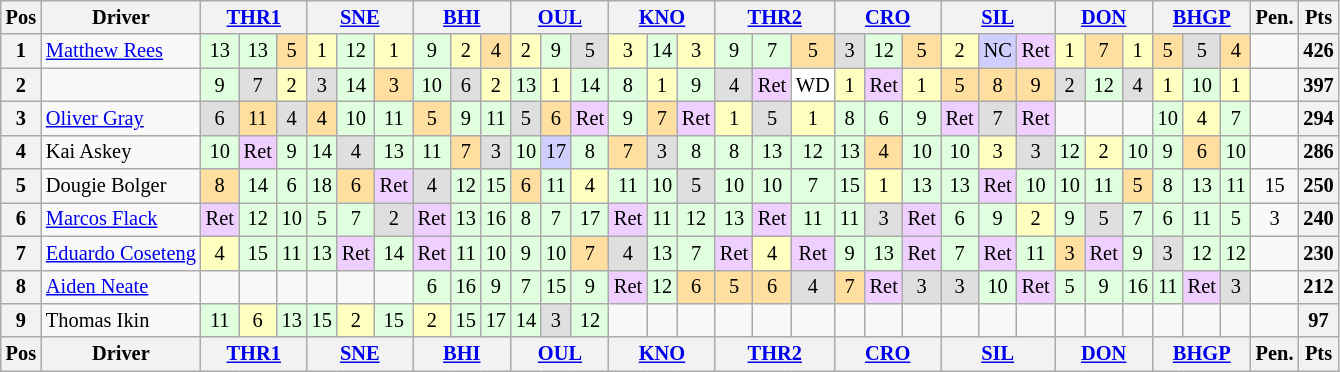<table class="wikitable" style="font-size:85%; text-align:center">
<tr style="background:#f9f9f9">
<th>Pos</th>
<th>Driver</th>
<th colspan=3><a href='#'>THR1</a></th>
<th colspan=3><a href='#'>SNE</a></th>
<th colspan=3><a href='#'>BHI</a></th>
<th colspan=3><a href='#'>OUL</a></th>
<th colspan=3><a href='#'>KNO</a></th>
<th colspan=3><a href='#'>THR2</a></th>
<th colspan=3><a href='#'>CRO</a></th>
<th colspan=3><a href='#'>SIL</a></th>
<th colspan=3><a href='#'>DON</a></th>
<th colspan=3><a href='#'>BHGP</a></th>
<th>Pen.</th>
<th>Pts</th>
</tr>
<tr>
<th>1</th>
<td style="text-align:left"> <a href='#'>Matthew Rees</a></td>
<td style="background:#dfffdf">13</td>
<td style="background:#dfffdf">13</td>
<td style="background:#ffdf9f">5</td>
<td style="background:#ffffbf">1</td>
<td style="background:#dfffdf">12</td>
<td style="background:#ffffbf">1</td>
<td style="background:#dfffdf">9</td>
<td style="background:#ffffbf">2</td>
<td style="background:#ffdf9f">4</td>
<td style="background:#ffffbf">2</td>
<td style="background:#dfffdf">9</td>
<td style="background:#dfdfdf">5</td>
<td style="background:#ffffbf">3</td>
<td style="background:#dfffdf">14</td>
<td style="background:#ffffbf">3</td>
<td style="background:#dfffdf">9</td>
<td style="background:#dfffdf">7</td>
<td style="background:#ffdf9f">5</td>
<td style="background:#dfdfdf">3</td>
<td style="background:#dfffdf">12</td>
<td style="background:#ffdf9f">5</td>
<td style="background:#ffffbf">2</td>
<td style="background:#cfcfff">NC</td>
<td style="background:#efcfff">Ret</td>
<td style="background:#ffffbf">1</td>
<td style="background:#ffdf9f">7</td>
<td style="background:#ffffbf">1</td>
<td style="background:#ffdf9f">5</td>
<td style="background:#dfdfdf">5</td>
<td style="background:#ffdf9f">4</td>
<td></td>
<th>426</th>
</tr>
<tr>
<th>2</th>
<td style="text-align:left"></td>
<td style="background:#dfffdf">9</td>
<td style="background:#dfdfdf">7</td>
<td style="background:#ffffbf">2</td>
<td style="background:#dfdfdf">3</td>
<td style="background:#dfffdf">14</td>
<td style="background:#ffdf9f">3</td>
<td style="background:#dfffdf">10</td>
<td style="background:#dfdfdf">6</td>
<td style="background:#ffffbf">2</td>
<td style="background:#dfffdf">13</td>
<td style="background:#ffffbf">1</td>
<td style="background:#dfffdf">14</td>
<td style="background:#dfffdf">8</td>
<td style="background:#ffffbf">1</td>
<td style="background:#dfffdf">9</td>
<td style="background:#dfdfdf">4</td>
<td style="background:#efcfff">Ret</td>
<td style="background:#ffffff">WD</td>
<td style="background:#ffffbf">1</td>
<td style="background:#efcfff">Ret</td>
<td style="background:#ffffbf">1</td>
<td style="background:#ffdf9f">5</td>
<td style="background:#ffdf9f">8</td>
<td style="background:#ffdf9f">9</td>
<td style="background:#dfdfdf">2</td>
<td style="background:#dfffdf">12</td>
<td style="background:#dfdfdf">4</td>
<td style="background:#ffffbf">1</td>
<td style="background:#dfffdf">10</td>
<td style="background:#ffffbf">1</td>
<td></td>
<th>397</th>
</tr>
<tr>
<th>3</th>
<td style="text-align:left"> <a href='#'>Oliver Gray</a></td>
<td style="background:#dfdfdf">6</td>
<td style="background:#ffdf9f">11</td>
<td style="background:#dfdfdf">4</td>
<td style="background:#ffdf9f">4</td>
<td style="background:#dfffdf">10</td>
<td style="background:#dfffdf">11</td>
<td style="background:#ffdf9f">5</td>
<td style="background:#dfffdf">9</td>
<td style="background:#dfffdf">11</td>
<td style="background:#dfdfdf">5</td>
<td style="background:#ffdf9f">6</td>
<td style="background:#efcfff">Ret</td>
<td style="background:#dfffdf">9</td>
<td style="background:#ffdf9f">7</td>
<td style="background:#efcfff">Ret</td>
<td style="background:#ffffbf">1</td>
<td style="background:#dfdfdf">5</td>
<td style="background:#ffffbf">1</td>
<td style="background:#dfffdf">8</td>
<td style="background:#dfffdf">6</td>
<td style="background:#dfffdf">9</td>
<td style="background:#efcfff">Ret</td>
<td style="background:#dfdfdf">7</td>
<td style="background:#efcfff">Ret</td>
<td></td>
<td></td>
<td></td>
<td style="background:#dfffdf">10</td>
<td style="background:#ffffbf">4</td>
<td style="background:#dfffdf">7</td>
<td></td>
<th>294</th>
</tr>
<tr>
<th>4</th>
<td style="text-align:left"> Kai Askey</td>
<td style="background:#dfffdf">10</td>
<td style="background:#efcfff">Ret</td>
<td style="background:#dfffdf">9</td>
<td style="background:#dfffdf">14</td>
<td style="background:#dfdfdf">4</td>
<td style="background:#dfffdf">13</td>
<td style="background:#dfffdf">11</td>
<td style="background:#ffdf9f">7</td>
<td style="background:#dfdfdf">3</td>
<td style="background:#dfffdf">10</td>
<td style="background:#cfcfff">17</td>
<td style="background:#dfffdf">8</td>
<td style="background:#ffdf9f">7</td>
<td style="background:#dfdfdf">3</td>
<td style="background:#dfffdf">8</td>
<td style="background:#dfffdf">8</td>
<td style="background:#dfffdf">13</td>
<td style="background:#dfffdf">12</td>
<td style="background:#dfffdf">13</td>
<td style="background:#ffdf9f">4</td>
<td style="background:#dfffdf">10</td>
<td style="background:#dfffdf">10</td>
<td style="background:#ffffbf">3</td>
<td style="background:#dfdfdf">3</td>
<td style="background:#dfffdf">12</td>
<td style="background:#ffffbf">2</td>
<td style="background:#dfffdf">10</td>
<td style="background:#dfffdf">9</td>
<td style="background:#ffdf9f">6</td>
<td style="background:#dfffdf">10</td>
<td></td>
<th>286</th>
</tr>
<tr>
<th>5</th>
<td style="text-align:left"> Dougie Bolger</td>
<td style="background:#ffdf9f">8</td>
<td style="background:#dfffdf">14</td>
<td style="background:#dfffdf">6</td>
<td style="background:#dfffdf">18</td>
<td style="background:#ffdf9f">6</td>
<td style="background:#efcfff">Ret</td>
<td style="background:#dfdfdf">4</td>
<td style="background:#dfffdf">12</td>
<td style="background:#dfffdf">15</td>
<td style="background:#ffdf9f">6</td>
<td style="background:#dfffdf">11</td>
<td style="background:#ffffbf">4</td>
<td style="background:#dfffdf">11</td>
<td style="background:#dfffdf">10</td>
<td style="background:#dfdfdf">5</td>
<td style="background:#dfffdf">10</td>
<td style="background:#dfffdf">10</td>
<td style="background:#dfffdf">7</td>
<td style="background:#dfffdf">15</td>
<td style="background:#ffffbf">1</td>
<td style="background:#dfffdf">13</td>
<td style="background:#dfffdf">13</td>
<td style="background:#efcfff">Ret</td>
<td style="background:#dfffdf">10</td>
<td style="background:#dfffdf">10</td>
<td style="background:#dfffdf">11</td>
<td style="background:#ffdf9f">5</td>
<td style="background:#dfffdf">8</td>
<td style="background:#dfffdf">13</td>
<td style="background:#dfffdf">11</td>
<td>15</td>
<th>250</th>
</tr>
<tr>
<th>6</th>
<td style="text-align:left"> <a href='#'>Marcos Flack</a></td>
<td style="background:#efcfff">Ret</td>
<td style="background:#dfffdf">12</td>
<td style="background:#dfffdf">10</td>
<td style="background:#dfffdf">5</td>
<td style="background:#dfffdf">7</td>
<td style="background:#dfdfdf">2</td>
<td style="background:#efcfff">Ret</td>
<td style="background:#dfffdf">13</td>
<td style="background:#dfffdf">16</td>
<td style="background:#dfffdf">8</td>
<td style="background:#dfffdf">7</td>
<td style="background:#dfffdf">17</td>
<td style="background:#efcfff">Ret</td>
<td style="background:#dfffdf">11</td>
<td style="background:#dfffdf">12</td>
<td style="background:#dfffdf">13</td>
<td style="background:#efcfff">Ret</td>
<td style="background:#dfffdf">11</td>
<td style="background:#dfffdf">11</td>
<td style="background:#dfdfdf">3</td>
<td style="background:#efcfff">Ret</td>
<td style="background:#dfffdf">6</td>
<td style="background:#dfffdf">9</td>
<td style="background:#ffffbf">2</td>
<td style="background:#dfffdf">9</td>
<td style="background:#dfdfdf">5</td>
<td style="background:#dfffdf">7</td>
<td style="background:#dfffdf">6</td>
<td style="background:#dfffdf">11</td>
<td style="background:#dfffdf">5</td>
<td>3</td>
<th>240</th>
</tr>
<tr>
<th>7</th>
<td style="text-align:left"> <a href='#'>Eduardo Coseteng</a></td>
<td style="background:#ffffbf">4</td>
<td style="background:#dfffdf">15</td>
<td style="background:#dfffdf">11</td>
<td style="background:#dfffdf">13</td>
<td style="background:#efcfff">Ret</td>
<td style="background:#dfffdf">14</td>
<td style="background:#efcfff">Ret</td>
<td style="background:#dfffdf">11</td>
<td style="background:#dfffdf">10</td>
<td style="background:#dfffdf">9</td>
<td style="background:#dfffdf">10</td>
<td style="background:#ffdf9f">7</td>
<td style="background:#dfdfdf">4</td>
<td style="background:#dfffdf">13</td>
<td style="background:#dfffdf">7</td>
<td style="background:#efcfff">Ret</td>
<td style="background:#ffffbf">4</td>
<td style="background:#efcfff">Ret</td>
<td style="background:#dfffdf">9</td>
<td style="background:#dfffdf">13</td>
<td style="background:#efcfff">Ret</td>
<td style="background:#dfffdf">7</td>
<td style="background:#efcfff">Ret</td>
<td style="background:#dfffdf">11</td>
<td style="background:#ffdf9f">3</td>
<td style="background:#efcfff">Ret</td>
<td style="background:#dfffdf">9</td>
<td style="background:#dfdfdf">3</td>
<td style="background:#dfffdf">12</td>
<td style="background:#dfffdf">12</td>
<td></td>
<th>230</th>
</tr>
<tr>
<th>8</th>
<td style="text-align:left"> <a href='#'>Aiden Neate</a></td>
<td></td>
<td></td>
<td></td>
<td></td>
<td></td>
<td></td>
<td style="background:#dfffdf">6</td>
<td style="background:#dfffdf">16</td>
<td style="background:#dfffdf">9</td>
<td style="background:#dfffdf">7</td>
<td style="background:#dfffdf">15</td>
<td style="background:#dfffdf">9</td>
<td style="background:#efcfff">Ret</td>
<td style="background:#dfffdf">12</td>
<td style="background:#ffdf9f">6</td>
<td style="background:#ffdf9f">5</td>
<td style="background:#ffdf9f">6</td>
<td style="background:#dfdfdf">4</td>
<td style="background:#ffdf9f">7</td>
<td style="background:#efcfff">Ret</td>
<td style="background:#dfdfdf">3</td>
<td style="background:#dfdfdf">3</td>
<td style="background:#dfffdf">10</td>
<td style="background:#efcfff">Ret</td>
<td style="background:#dfffdf">5</td>
<td style="background:#dfffdf">9</td>
<td style="background:#dfffdf">16</td>
<td style="background:#dfffdf">11</td>
<td style="background:#efcfff">Ret</td>
<td style="background:#dfdfdf">3</td>
<td></td>
<th>212</th>
</tr>
<tr>
<th>9</th>
<td style="text-align:left"> Thomas Ikin</td>
<td style="background:#dfffdf">11</td>
<td style="background:#ffffbf">6</td>
<td style="background:#dfffdf">13</td>
<td style="background:#dfffdf">15</td>
<td style="background:#ffffbf">2</td>
<td style="background:#dfffdf">15</td>
<td style="background:#ffffbf">2</td>
<td style="background:#dfffdf">15</td>
<td style="background:#dfffdf">17</td>
<td style="background:#dfffdf">14</td>
<td style="background:#dfdfdf">3</td>
<td style="background:#dfffdf">12</td>
<td></td>
<td></td>
<td></td>
<td></td>
<td></td>
<td></td>
<td></td>
<td></td>
<td></td>
<td></td>
<td></td>
<td></td>
<td></td>
<td></td>
<td></td>
<td></td>
<td></td>
<td></td>
<td></td>
<th>97</th>
</tr>
<tr>
<th>Pos</th>
<th>Driver</th>
<th colspan=3><a href='#'>THR1</a></th>
<th colspan=3><a href='#'>SNE</a></th>
<th colspan=3><a href='#'>BHI</a></th>
<th colspan=3><a href='#'>OUL</a></th>
<th colspan=3><a href='#'>KNO</a></th>
<th colspan=3><a href='#'>THR2</a></th>
<th colspan=3><a href='#'>CRO</a></th>
<th colspan=3><a href='#'>SIL</a></th>
<th colspan=3><a href='#'>DON</a></th>
<th colspan=3><a href='#'>BHGP</a></th>
<th>Pen.</th>
<th>Pts</th>
</tr>
</table>
